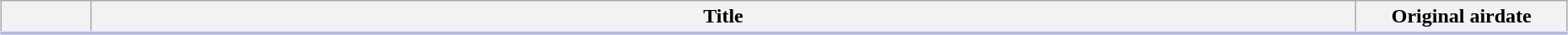<table class="plainrowheaders wikitable" style="width:98%; margin:auto; background:#FFF">
<tr style="border-bottom: 3px solid #CCF;">
<th style="width:4em;"></th>
<th>Title</th>
<th style="width:10em;">Original airdate</th>
</tr>
<tr>
</tr>
</table>
